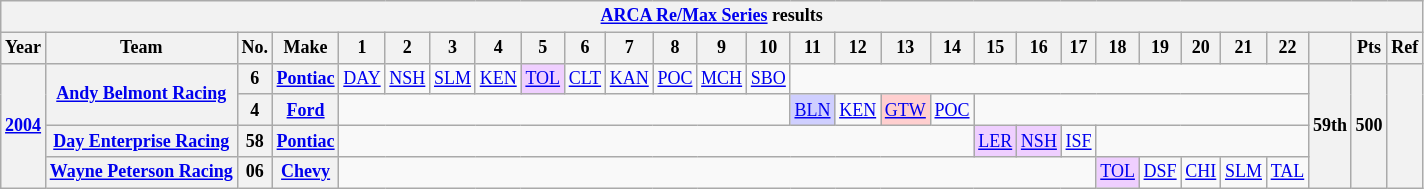<table class="wikitable" style="text-align:center; font-size:75%">
<tr>
<th colspan=29><a href='#'>ARCA Re/Max Series</a> results</th>
</tr>
<tr>
<th>Year</th>
<th>Team</th>
<th>No.</th>
<th>Make</th>
<th>1</th>
<th>2</th>
<th>3</th>
<th>4</th>
<th>5</th>
<th>6</th>
<th>7</th>
<th>8</th>
<th>9</th>
<th>10</th>
<th>11</th>
<th>12</th>
<th>13</th>
<th>14</th>
<th>15</th>
<th>16</th>
<th>17</th>
<th>18</th>
<th>19</th>
<th>20</th>
<th>21</th>
<th>22</th>
<th></th>
<th>Pts</th>
<th>Ref</th>
</tr>
<tr>
<th rowspan=4><a href='#'>2004</a></th>
<th rowspan=2><a href='#'>Andy Belmont Racing</a></th>
<th>6</th>
<th><a href='#'>Pontiac</a></th>
<td><a href='#'>DAY</a></td>
<td><a href='#'>NSH</a></td>
<td><a href='#'>SLM</a></td>
<td><a href='#'>KEN</a></td>
<td style="background:#EFCFFF;"><a href='#'>TOL</a><br></td>
<td><a href='#'>CLT</a></td>
<td><a href='#'>KAN</a></td>
<td><a href='#'>POC</a></td>
<td><a href='#'>MCH</a></td>
<td><a href='#'>SBO</a></td>
<td colspan=12></td>
<th rowspan=4>59th</th>
<th rowspan=4>500</th>
<th rowspan=4></th>
</tr>
<tr>
<th>4</th>
<th><a href='#'>Ford</a></th>
<td colspan=10></td>
<td style="background:#CFCFFF;"><a href='#'>BLN</a><br></td>
<td><a href='#'>KEN</a></td>
<td style="background:#FFCFCF;"><a href='#'>GTW</a><br></td>
<td><a href='#'>POC</a></td>
<td colspan=8></td>
</tr>
<tr>
<th><a href='#'>Day Enterprise Racing</a></th>
<th>58</th>
<th><a href='#'>Pontiac</a></th>
<td colspan=14></td>
<td style="background:#EFCFFF;"><a href='#'>LER</a><br></td>
<td style="background:#EFCFFF;"><a href='#'>NSH</a><br></td>
<td><a href='#'>ISF</a></td>
<td colspan=5></td>
</tr>
<tr>
<th><a href='#'>Wayne Peterson Racing</a></th>
<th>06</th>
<th><a href='#'>Chevy</a></th>
<td colspan=17></td>
<td style="background:#EFCFFF;"><a href='#'>TOL</a><br></td>
<td><a href='#'>DSF</a></td>
<td><a href='#'>CHI</a></td>
<td><a href='#'>SLM</a></td>
<td><a href='#'>TAL</a></td>
</tr>
</table>
